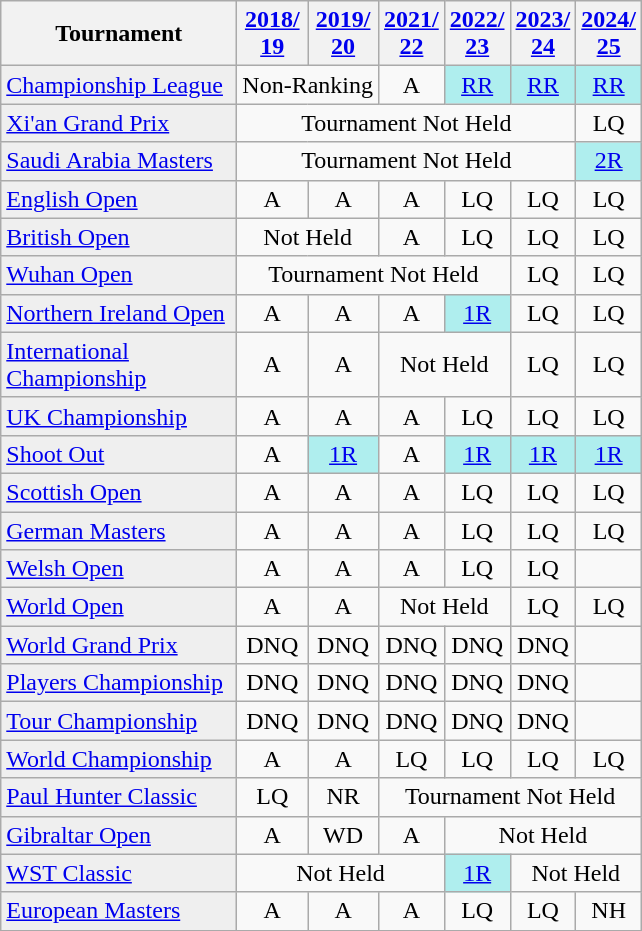<table class="wikitable">
<tr>
<th width=150>Tournament</th>
<th><a href='#'>2018/<br>19</a></th>
<th><a href='#'>2019/<br>20</a></th>
<th><a href='#'>2021/<br>22</a></th>
<th><a href='#'>2022/<br>23</a></th>
<th><a href='#'>2023/<br>24</a></th>
<th><a href='#'>2024/<br>25</a></th>
</tr>
<tr>
<td style="background:#EFEFEF;"><a href='#'>Championship League</a></td>
<td align="center" colspan="2">Non-Ranking</td>
<td align="center">A</td>
<td align="center" style="background:#afeeee;"><a href='#'>RR</a></td>
<td align="center" style="background:#afeeee;"><a href='#'>RR</a></td>
<td align="center" style="background:#afeeee;"><a href='#'>RR</a></td>
</tr>
<tr>
<td style="background:#EFEFEF;"><a href='#'>Xi'an Grand Prix</a></td>
<td align="center" colspan="5">Tournament Not Held</td>
<td align="center">LQ</td>
</tr>
<tr>
<td style="background:#EFEFEF;"><a href='#'>Saudi Arabia Masters</a></td>
<td align="center" colspan="5">Tournament Not Held</td>
<td align="center" style="background:#afeeee;"><a href='#'>2R</a></td>
</tr>
<tr>
<td style="background:#EFEFEF;"><a href='#'>English Open</a></td>
<td align="center" ">A</td>
<td align="center">A</td>
<td align="center">A</td>
<td align="center">LQ</td>
<td align="center">LQ</td>
<td align="center">LQ</td>
</tr>
<tr>
<td style="background:#EFEFEF;"><a href='#'>British Open</a></td>
<td align="center" colspan="2">Not Held</td>
<td align="center">A</td>
<td align="center">LQ</td>
<td align="center">LQ</td>
<td align="center">LQ</td>
</tr>
<tr>
<td style="background:#EFEFEF;"><a href='#'>Wuhan Open</a></td>
<td align="center" colspan="4">Tournament Not Held</td>
<td align="center">LQ</td>
<td align="center">LQ</td>
</tr>
<tr>
<td style="background:#EFEFEF;"><a href='#'>Northern Ireland Open</a></td>
<td align="center">A</td>
<td align="center">A</td>
<td align="center">A</td>
<td align="center" style="background:#afeeee;"><a href='#'>1R</a></td>
<td align="center">LQ</td>
<td align="center">LQ</td>
</tr>
<tr>
<td style="background:#EFEFEF;"><a href='#'>International Championship</a></td>
<td align="center">A</td>
<td align="center">A</td>
<td align="center" colspan="2" ">Not Held</td>
<td align="center">LQ</td>
<td align="center">LQ</td>
</tr>
<tr>
<td style="background:#EFEFEF;"><a href='#'>UK Championship</a></td>
<td align="center">A</td>
<td align="center">A</td>
<td align="center">A</td>
<td align="center">LQ</td>
<td align="center">LQ</td>
<td align="center">LQ</td>
</tr>
<tr>
<td style="background:#EFEFEF;"><a href='#'>Shoot Out</a></td>
<td align="center">A</td>
<td align="center" style="background:#afeeee;"><a href='#'>1R</a></td>
<td align="center" ">A</td>
<td align="center" style="background:#afeeee;"><a href='#'>1R</a></td>
<td align="center" style="background:#afeeee;"><a href='#'>1R</a></td>
<td align="center" style="background:#afeeee;"><a href='#'>1R</a></td>
</tr>
<tr>
<td style="background:#EFEFEF;"><a href='#'>Scottish Open</a></td>
<td align="center">A</td>
<td align="center">A</td>
<td align="center">A</td>
<td align="center">LQ</td>
<td align="center">LQ</td>
<td align="center">LQ</td>
</tr>
<tr>
<td style="background:#EFEFEF;"><a href='#'>German Masters</a></td>
<td align="center">A</td>
<td align="center">A</td>
<td align="center">A</td>
<td align="center">LQ</td>
<td align="center">LQ</td>
<td align="center">LQ</td>
</tr>
<tr>
<td style="background:#EFEFEF;"><a href='#'>Welsh Open</a></td>
<td align="center">A</td>
<td align="center">A</td>
<td align="center">A</td>
<td align="center">LQ</td>
<td align="center">LQ</td>
<td></td>
</tr>
<tr>
<td style="background:#EFEFEF;"><a href='#'>World Open</a></td>
<td align="center">A</td>
<td align="center">A</td>
<td align="center" colspan="2">Not Held</td>
<td align="center">LQ</td>
<td align="center">LQ</td>
</tr>
<tr>
<td style="background:#EFEFEF;"><a href='#'>World Grand Prix</a></td>
<td align="center">DNQ</td>
<td align="center">DNQ</td>
<td align="center">DNQ</td>
<td align="center">DNQ</td>
<td align="center">DNQ</td>
<td></td>
</tr>
<tr>
<td style="background:#EFEFEF;"><a href='#'>Players Championship</a></td>
<td align="center">DNQ</td>
<td align="center">DNQ</td>
<td align="center">DNQ</td>
<td align="center">DNQ</td>
<td align="center">DNQ</td>
<td></td>
</tr>
<tr>
<td style="background:#EFEFEF;"><a href='#'>Tour Championship</a></td>
<td align="center">DNQ</td>
<td align="center">DNQ</td>
<td align="center">DNQ</td>
<td align="center">DNQ</td>
<td align="center">DNQ</td>
<td></td>
</tr>
<tr>
<td style="background:#EFEFEF;"><a href='#'>World Championship</a></td>
<td align="center">A</td>
<td align="center">A</td>
<td align="center">LQ</td>
<td align="center">LQ</td>
<td align="center">LQ</td>
<td align="center">LQ</td>
</tr>
<tr>
<td style="background:#EFEFEF;"><a href='#'>Paul Hunter Classic</a></td>
<td align="center">LQ</td>
<td align="center">NR</td>
<td align="center" colspan="4">Tournament Not Held</td>
</tr>
<tr>
<td style="background:#EFEFEF;"><a href='#'>Gibraltar Open</a></td>
<td align="center">A</td>
<td align="center">WD</td>
<td align="center">A</td>
<td align="center" colspan="3">Not Held</td>
</tr>
<tr>
<td style="background:#EFEFEF;"><a href='#'>WST Classic</a></td>
<td align="center" colspan="3">Not Held</td>
<td align="center" style="background:#afeeee;"><a href='#'>1R</a></td>
<td align="center" colspan="2">Not Held</td>
</tr>
<tr>
<td style="background:#EFEFEF;"><a href='#'>European Masters</a></td>
<td align="center">A</td>
<td align="center">A</td>
<td align="center">A</td>
<td align="center">LQ</td>
<td align="center">LQ</td>
<td align="center">NH</td>
</tr>
<tr>
</tr>
</table>
